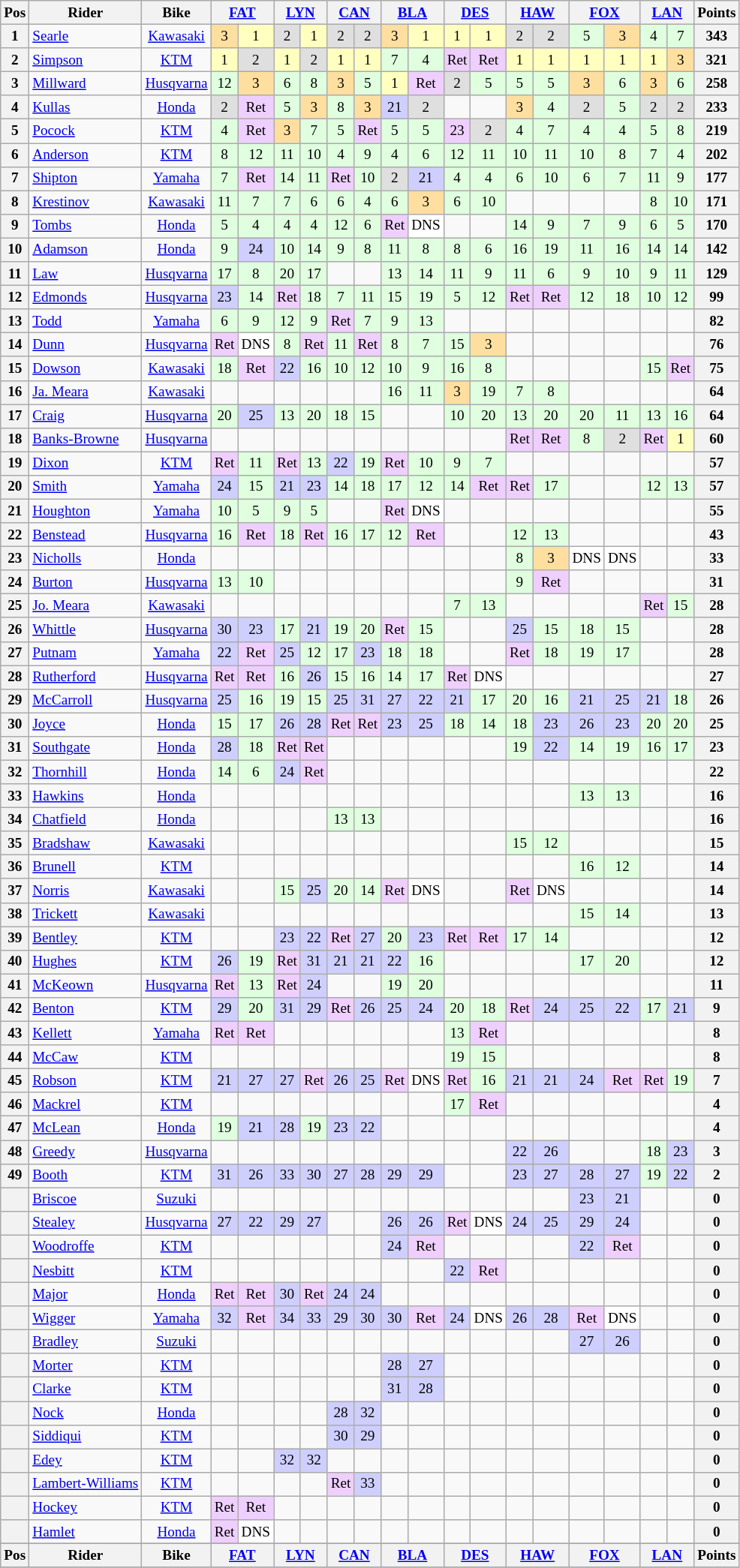<table class="wikitable" style="font-size: 80%; text-align:center">
<tr valign="top">
<th valign="middle">Pos</th>
<th valign="middle">Rider</th>
<th valign="middle">Bike</th>
<th colspan=2><a href='#'>FAT</a><br></th>
<th colspan=2><a href='#'>LYN</a><br></th>
<th colspan=2><a href='#'>CAN</a><br></th>
<th colspan=2><a href='#'>BLA</a><br></th>
<th colspan=2><a href='#'>DES</a><br></th>
<th colspan=2><a href='#'>HAW</a><br></th>
<th colspan=2><a href='#'>FOX</a><br></th>
<th colspan=2><a href='#'>LAN</a><br></th>
<th valign="middle">Points</th>
</tr>
<tr>
<th>1</th>
<td align=left> <a href='#'>Searle</a></td>
<td><a href='#'>Kawasaki</a></td>
<td style="background:#ffdf9f;">3</td>
<td style="background:#ffffbf;">1</td>
<td style="background:#dfdfdf;">2</td>
<td style="background:#ffffbf;">1</td>
<td style="background:#dfdfdf;">2</td>
<td style="background:#dfdfdf;">2</td>
<td style="background:#ffdf9f;">3</td>
<td style="background:#ffffbf;">1</td>
<td style="background:#ffffbf;">1</td>
<td style="background:#ffffbf;">1</td>
<td style="background:#dfdfdf;">2</td>
<td style="background:#dfdfdf;">2</td>
<td style="background:#dfffdf;">5</td>
<td style="background:#ffdf9f;">3</td>
<td style="background:#dfffdf;">4</td>
<td style="background:#dfffdf;">7</td>
<th>343</th>
</tr>
<tr>
<th>2</th>
<td align=left> <a href='#'>Simpson</a></td>
<td><a href='#'>KTM</a></td>
<td style="background:#ffffbf;">1</td>
<td style="background:#dfdfdf;">2</td>
<td style="background:#ffffbf;">1</td>
<td style="background:#dfdfdf;">2</td>
<td style="background:#ffffbf;">1</td>
<td style="background:#ffffbf;">1</td>
<td style="background:#dfffdf;">7</td>
<td style="background:#dfffdf;">4</td>
<td style="background:#efcfff;">Ret</td>
<td style="background:#efcfff;">Ret</td>
<td style="background:#ffffbf;">1</td>
<td style="background:#ffffbf;">1</td>
<td style="background:#ffffbf;">1</td>
<td style="background:#ffffbf;">1</td>
<td style="background:#ffffbf;">1</td>
<td style="background:#ffdf9f;">3</td>
<th>321</th>
</tr>
<tr>
<th>3</th>
<td align=left> <a href='#'>Millward</a></td>
<td><a href='#'>Husqvarna</a></td>
<td style="background:#dfffdf;">12</td>
<td style="background:#ffdf9f;">3</td>
<td style="background:#dfffdf;">6</td>
<td style="background:#dfffdf;">8</td>
<td style="background:#ffdf9f;">3</td>
<td style="background:#dfffdf;">5</td>
<td style="background:#ffffbf;">1</td>
<td style="background:#efcfff;">Ret</td>
<td style="background:#dfdfdf;">2</td>
<td style="background:#dfffdf;">5</td>
<td style="background:#dfffdf;">5</td>
<td style="background:#dfffdf;">5</td>
<td style="background:#ffdf9f;">3</td>
<td style="background:#dfffdf;">6</td>
<td style="background:#ffdf9f;">3</td>
<td style="background:#dfffdf;">6</td>
<th>258</th>
</tr>
<tr>
<th>4</th>
<td align=left> <a href='#'>Kullas</a></td>
<td><a href='#'>Honda</a></td>
<td style="background:#dfdfdf;">2</td>
<td style="background:#efcfff;">Ret</td>
<td style="background:#dfffdf;">5</td>
<td style="background:#ffdf9f;">3</td>
<td style="background:#dfffdf;">8</td>
<td style="background:#ffdf9f;">3</td>
<td style="background:#cfcfff;">21</td>
<td style="background:#dfdfdf;">2</td>
<td></td>
<td></td>
<td style="background:#ffdf9f;">3</td>
<td style="background:#dfffdf;">4</td>
<td style="background:#dfdfdf;">2</td>
<td style="background:#dfffdf;">5</td>
<td style="background:#dfdfdf;">2</td>
<td style="background:#dfdfdf;">2</td>
<th>233</th>
</tr>
<tr>
<th>5</th>
<td align=left> <a href='#'>Pocock</a></td>
<td><a href='#'>KTM</a></td>
<td style="background:#dfffdf;">4</td>
<td style="background:#efcfff;">Ret</td>
<td style="background:#ffdf9f;">3</td>
<td style="background:#dfffdf;">7</td>
<td style="background:#dfffdf;">5</td>
<td style="background:#efcfff;">Ret</td>
<td style="background:#dfffdf;">5</td>
<td style="background:#dfffdf;">5</td>
<td style="background:#efcfff;">23</td>
<td style="background:#dfdfdf;">2</td>
<td style="background:#dfffdf;">4</td>
<td style="background:#dfffdf;">7</td>
<td style="background:#dfffdf;">4</td>
<td style="background:#dfffdf;">4</td>
<td style="background:#dfffdf;">5</td>
<td style="background:#dfffdf;">8</td>
<th>219</th>
</tr>
<tr>
<th>6</th>
<td align=left> <a href='#'>Anderson</a></td>
<td><a href='#'>KTM</a></td>
<td style="background:#dfffdf;">8</td>
<td style="background:#dfffdf;">12</td>
<td style="background:#dfffdf;">11</td>
<td style="background:#dfffdf;">10</td>
<td style="background:#dfffdf;">4</td>
<td style="background:#dfffdf;">9</td>
<td style="background:#dfffdf;">4</td>
<td style="background:#dfffdf;">6</td>
<td style="background:#dfffdf;">12</td>
<td style="background:#dfffdf;">11</td>
<td style="background:#dfffdf;">10</td>
<td style="background:#dfffdf;">11</td>
<td style="background:#dfffdf;">10</td>
<td style="background:#dfffdf;">8</td>
<td style="background:#dfffdf;">7</td>
<td style="background:#dfffdf;">4</td>
<th>202</th>
</tr>
<tr>
<th>7</th>
<td align=left> <a href='#'>Shipton</a></td>
<td><a href='#'>Yamaha</a></td>
<td style="background:#dfffdf;">7</td>
<td style="background:#efcfff;">Ret</td>
<td style="background:#dfffdf;">14</td>
<td style="background:#dfffdf;">11</td>
<td style="background:#efcfff;">Ret</td>
<td style="background:#dfffdf;">10</td>
<td style="background:#dfdfdf;">2</td>
<td style="background:#cfcfff;">21</td>
<td style="background:#dfffdf;">4</td>
<td style="background:#dfffdf;">4</td>
<td style="background:#dfffdf;">6</td>
<td style="background:#dfffdf;">10</td>
<td style="background:#dfffdf;">6</td>
<td style="background:#dfffdf;">7</td>
<td style="background:#dfffdf;">11</td>
<td style="background:#dfffdf;">9</td>
<th>177</th>
</tr>
<tr>
<th>8</th>
<td align=left> <a href='#'>Krestinov</a></td>
<td><a href='#'>Kawasaki</a></td>
<td style="background:#dfffdf;">11</td>
<td style="background:#dfffdf;">7</td>
<td style="background:#dfffdf;">7</td>
<td style="background:#dfffdf;">6</td>
<td style="background:#dfffdf;">6</td>
<td style="background:#dfffdf;">4</td>
<td style="background:#dfffdf;">6</td>
<td style="background:#ffdf9f;">3</td>
<td style="background:#dfffdf;">6</td>
<td style="background:#dfffdf;">10</td>
<td></td>
<td></td>
<td></td>
<td></td>
<td style="background:#dfffdf;">8</td>
<td style="background:#dfffdf;">10</td>
<th>171</th>
</tr>
<tr>
<th>9</th>
<td align=left> <a href='#'>Tombs</a></td>
<td><a href='#'>Honda</a></td>
<td style="background:#dfffdf;">5</td>
<td style="background:#dfffdf;">4</td>
<td style="background:#dfffdf;">4</td>
<td style="background:#dfffdf;">4</td>
<td style="background:#dfffdf;">12</td>
<td style="background:#dfffdf;">6</td>
<td style="background:#efcfff;">Ret</td>
<td style="background:#ffffff;">DNS</td>
<td></td>
<td></td>
<td style="background:#dfffdf;">14</td>
<td style="background:#dfffdf;">9</td>
<td style="background:#dfffdf;">7</td>
<td style="background:#dfffdf;">9</td>
<td style="background:#dfffdf;">6</td>
<td style="background:#dfffdf;">5</td>
<th>170</th>
</tr>
<tr>
<th>10</th>
<td align=left> <a href='#'>Adamson</a></td>
<td><a href='#'>Honda</a></td>
<td style="background:#dfffdf;">9</td>
<td style="background:#cfcfff;">24</td>
<td style="background:#dfffdf;">10</td>
<td style="background:#dfffdf;">14</td>
<td style="background:#dfffdf;">9</td>
<td style="background:#dfffdf;">8</td>
<td style="background:#dfffdf;">11</td>
<td style="background:#dfffdf;">8</td>
<td style="background:#dfffdf;">8</td>
<td style="background:#dfffdf;">6</td>
<td style="background:#dfffdf;">16</td>
<td style="background:#dfffdf;">19</td>
<td style="background:#dfffdf;">11</td>
<td style="background:#dfffdf;">16</td>
<td style="background:#dfffdf;">14</td>
<td style="background:#dfffdf;">14</td>
<th>142</th>
</tr>
<tr>
<th>11</th>
<td align=left> <a href='#'>Law</a></td>
<td><a href='#'>Husqvarna</a></td>
<td style="background:#dfffdf;">17</td>
<td style="background:#dfffdf;">8</td>
<td style="background:#dfffdf;">20</td>
<td style="background:#dfffdf;">17</td>
<td></td>
<td></td>
<td style="background:#dfffdf;">13</td>
<td style="background:#dfffdf;">14</td>
<td style="background:#dfffdf;">11</td>
<td style="background:#dfffdf;">9</td>
<td style="background:#dfffdf;">11</td>
<td style="background:#dfffdf;">6</td>
<td style="background:#dfffdf;">9</td>
<td style="background:#dfffdf;">10</td>
<td style="background:#dfffdf;">9</td>
<td style="background:#dfffdf;">11</td>
<th>129</th>
</tr>
<tr>
<th>12</th>
<td align=left> <a href='#'>Edmonds</a></td>
<td><a href='#'>Husqvarna</a></td>
<td style="background:#cfcfff;">23</td>
<td style="background:#dfffdf;">14</td>
<td style="background:#efcfff;">Ret</td>
<td style="background:#dfffdf;">18</td>
<td style="background:#dfffdf;">7</td>
<td style="background:#dfffdf;">11</td>
<td style="background:#dfffdf;">15</td>
<td style="background:#dfffdf;">19</td>
<td style="background:#dfffdf;">5</td>
<td style="background:#dfffdf;">12</td>
<td style="background:#efcfff;">Ret</td>
<td style="background:#efcfff;">Ret</td>
<td style="background:#dfffdf;">12</td>
<td style="background:#dfffdf;">18</td>
<td style="background:#dfffdf;">10</td>
<td style="background:#dfffdf;">12</td>
<th>99</th>
</tr>
<tr>
<th>13</th>
<td align=left> <a href='#'>Todd</a></td>
<td><a href='#'>Yamaha</a></td>
<td style="background:#dfffdf;">6</td>
<td style="background:#dfffdf;">9</td>
<td style="background:#dfffdf;">12</td>
<td style="background:#dfffdf;">9</td>
<td style="background:#efcfff;">Ret</td>
<td style="background:#dfffdf;">7</td>
<td style="background:#dfffdf;">9</td>
<td style="background:#dfffdf;">13</td>
<td></td>
<td></td>
<td></td>
<td></td>
<td></td>
<td></td>
<td></td>
<td></td>
<th>82</th>
</tr>
<tr>
<th>14</th>
<td align=left> <a href='#'>Dunn</a></td>
<td><a href='#'>Husqvarna</a></td>
<td style="background:#efcfff;">Ret</td>
<td style="background:#ffffff;">DNS</td>
<td style="background:#dfffdf;">8</td>
<td style="background:#efcfff;">Ret</td>
<td style="background:#dfffdf;">11</td>
<td style="background:#efcfff;">Ret</td>
<td style="background:#dfffdf;">8</td>
<td style="background:#dfffdf;">7</td>
<td style="background:#dfffdf;">15</td>
<td style="background:#ffdf9f;">3</td>
<td></td>
<td></td>
<td></td>
<td></td>
<td></td>
<td></td>
<th>76</th>
</tr>
<tr>
<th>15</th>
<td align=left> <a href='#'>Dowson</a></td>
<td><a href='#'>Kawasaki</a></td>
<td style="background:#dfffdf;">18</td>
<td style="background:#efcfff;">Ret</td>
<td style="background:#cfcfff;">22</td>
<td style="background:#dfffdf;">16</td>
<td style="background:#dfffdf;">10</td>
<td style="background:#dfffdf;">12</td>
<td style="background:#dfffdf;">10</td>
<td style="background:#dfffdf;">9</td>
<td style="background:#dfffdf;">16</td>
<td style="background:#dfffdf;">8</td>
<td></td>
<td></td>
<td></td>
<td></td>
<td style="background:#dfffdf;">15</td>
<td style="background:#efcfff;">Ret</td>
<th>75</th>
</tr>
<tr>
<th>16</th>
<td align=left> <a href='#'>Ja. Meara</a></td>
<td><a href='#'>Kawasaki</a></td>
<td></td>
<td></td>
<td></td>
<td></td>
<td></td>
<td></td>
<td style="background:#dfffdf;">16</td>
<td style="background:#dfffdf;">11</td>
<td style="background:#ffdf9f;">3</td>
<td style="background:#dfffdf;">19</td>
<td style="background:#dfffdf;">7</td>
<td style="background:#dfffdf;">8</td>
<td></td>
<td></td>
<td></td>
<td></td>
<th>64</th>
</tr>
<tr>
<th>17</th>
<td align=left> <a href='#'>Craig</a></td>
<td><a href='#'>Husqvarna</a></td>
<td style="background:#dfffdf;">20</td>
<td style="background:#cfcfff;">25</td>
<td style="background:#dfffdf;">13</td>
<td style="background:#dfffdf;">20</td>
<td style="background:#dfffdf;">18</td>
<td style="background:#dfffdf;">15</td>
<td></td>
<td></td>
<td style="background:#dfffdf;">10</td>
<td style="background:#dfffdf;">20</td>
<td style="background:#dfffdf;">13</td>
<td style="background:#dfffdf;">20</td>
<td style="background:#dfffdf;">20</td>
<td style="background:#dfffdf;">11</td>
<td style="background:#dfffdf;">13</td>
<td style="background:#dfffdf;">16</td>
<th>64</th>
</tr>
<tr>
<th>18</th>
<td align=left> <a href='#'>Banks-Browne</a></td>
<td><a href='#'>Husqvarna</a></td>
<td></td>
<td></td>
<td></td>
<td></td>
<td></td>
<td></td>
<td></td>
<td></td>
<td></td>
<td></td>
<td style="background:#efcfff;">Ret</td>
<td style="background:#efcfff;">Ret</td>
<td style="background:#dfffdf;">8</td>
<td style="background:#dfdfdf;">2</td>
<td style="background:#efcfff;">Ret</td>
<td style="background:#ffffbf;">1</td>
<th>60</th>
</tr>
<tr>
<th>19</th>
<td align=left> <a href='#'>Dixon</a></td>
<td><a href='#'>KTM</a></td>
<td style="background:#efcfff;">Ret</td>
<td style="background:#dfffdf;">11</td>
<td style="background:#efcfff;">Ret</td>
<td style="background:#dfffdf;">13</td>
<td style="background:#cfcfff;">22</td>
<td style="background:#dfffdf;">19</td>
<td style="background:#efcfff;">Ret</td>
<td style="background:#dfffdf;">10</td>
<td style="background:#dfffdf;">9</td>
<td style="background:#dfffdf;">7</td>
<td></td>
<td></td>
<td></td>
<td></td>
<td></td>
<td></td>
<th>57</th>
</tr>
<tr>
<th>20</th>
<td align=left> <a href='#'>Smith</a></td>
<td><a href='#'>Yamaha</a></td>
<td style="background:#cfcfff;">24</td>
<td style="background:#dfffdf;">15</td>
<td style="background:#cfcfff;">21</td>
<td style="background:#cfcfff;">23</td>
<td style="background:#dfffdf;">14</td>
<td style="background:#dfffdf;">18</td>
<td style="background:#dfffdf;">17</td>
<td style="background:#dfffdf;">12</td>
<td style="background:#dfffdf;">14</td>
<td style="background:#efcfff;">Ret</td>
<td style="background:#efcfff;">Ret</td>
<td style="background:#dfffdf;">17</td>
<td></td>
<td></td>
<td style="background:#dfffdf;">12</td>
<td style="background:#dfffdf;">13</td>
<th>57</th>
</tr>
<tr>
<th>21</th>
<td align=left> <a href='#'>Houghton</a></td>
<td><a href='#'>Yamaha</a></td>
<td style="background:#dfffdf;">10</td>
<td style="background:#dfffdf;">5</td>
<td style="background:#dfffdf;">9</td>
<td style="background:#dfffdf;">5</td>
<td></td>
<td></td>
<td style="background:#efcfff;">Ret</td>
<td style="background:#ffffff;">DNS</td>
<td></td>
<td></td>
<td></td>
<td></td>
<td></td>
<td></td>
<td></td>
<td></td>
<th>55</th>
</tr>
<tr>
<th>22</th>
<td align=left> <a href='#'>Benstead</a></td>
<td><a href='#'>Husqvarna</a></td>
<td style="background:#dfffdf;">16</td>
<td style="background:#efcfff;">Ret</td>
<td style="background:#dfffdf;">18</td>
<td style="background:#efcfff;">Ret</td>
<td style="background:#dfffdf;">16</td>
<td style="background:#dfffdf;">17</td>
<td style="background:#dfffdf;">12</td>
<td style="background:#efcfff;">Ret</td>
<td></td>
<td></td>
<td style="background:#dfffdf;">12</td>
<td style="background:#dfffdf;">13</td>
<td></td>
<td></td>
<td></td>
<td></td>
<th>43</th>
</tr>
<tr>
<th>23</th>
<td align=left> <a href='#'>Nicholls</a></td>
<td><a href='#'>Honda</a></td>
<td></td>
<td></td>
<td></td>
<td></td>
<td></td>
<td></td>
<td></td>
<td></td>
<td></td>
<td></td>
<td style="background:#dfffdf;">8</td>
<td style="background:#ffdf9f;">3</td>
<td style="background:#ffffff;">DNS</td>
<td style="background:#ffffff;">DNS</td>
<td></td>
<td></td>
<th>33</th>
</tr>
<tr>
<th>24</th>
<td align=left> <a href='#'>Burton</a></td>
<td><a href='#'>Husqvarna</a></td>
<td style="background:#dfffdf;">13</td>
<td style="background:#dfffdf;">10</td>
<td></td>
<td></td>
<td></td>
<td></td>
<td></td>
<td></td>
<td></td>
<td></td>
<td style="background:#dfffdf;">9</td>
<td style="background:#efcfff;">Ret</td>
<td></td>
<td></td>
<td></td>
<td></td>
<th>31</th>
</tr>
<tr>
<th>25</th>
<td align=left> <a href='#'>Jo. Meara</a></td>
<td><a href='#'>Kawasaki</a></td>
<td></td>
<td></td>
<td></td>
<td></td>
<td></td>
<td></td>
<td></td>
<td></td>
<td style="background:#dfffdf;">7</td>
<td style="background:#dfffdf;">13</td>
<td></td>
<td></td>
<td></td>
<td></td>
<td style="background:#efcfff;">Ret</td>
<td style="background:#dfffdf;">15</td>
<th>28</th>
</tr>
<tr>
<th>26</th>
<td align=left> <a href='#'>Whittle</a></td>
<td><a href='#'>Husqvarna</a></td>
<td style="background:#cfcfff;">30</td>
<td style="background:#cfcfff;">23</td>
<td style="background:#dfffdf;">17</td>
<td style="background:#cfcfff;">21</td>
<td style="background:#dfffdf;">19</td>
<td style="background:#dfffdf;">20</td>
<td style="background:#efcfff;">Ret</td>
<td style="background:#dfffdf;">15</td>
<td></td>
<td></td>
<td style="background:#cfcfff;">25</td>
<td style="background:#dfffdf;">15</td>
<td style="background:#dfffdf;">18</td>
<td style="background:#dfffdf;">15</td>
<td></td>
<td></td>
<th>28</th>
</tr>
<tr>
<th>27</th>
<td align=left> <a href='#'>Putnam</a></td>
<td><a href='#'>Yamaha</a></td>
<td style="background:#cfcfff;">22</td>
<td style="background:#efcfff;">Ret</td>
<td style="background:#cfcfff;">25</td>
<td style="background:#dfffdf;">12</td>
<td style="background:#dfffdf;">17</td>
<td style="background:#cfcfff;">23</td>
<td style="background:#dfffdf;">18</td>
<td style="background:#dfffdf;">18</td>
<td></td>
<td></td>
<td style="background:#efcfff;">Ret</td>
<td style="background:#dfffdf;">18</td>
<td style="background:#dfffdf;">19</td>
<td style="background:#dfffdf;">17</td>
<td></td>
<td></td>
<th>28</th>
</tr>
<tr>
<th>28</th>
<td align=left> <a href='#'>Rutherford</a></td>
<td><a href='#'>Husqvarna</a></td>
<td style="background:#efcfff;">Ret</td>
<td style="background:#efcfff;">Ret</td>
<td style="background:#dfffdf;">16</td>
<td style="background:#cfcfff;">26</td>
<td style="background:#dfffdf;">15</td>
<td style="background:#dfffdf;">16</td>
<td style="background:#dfffdf;">14</td>
<td style="background:#dfffdf;">17</td>
<td style="background:#efcfff;">Ret</td>
<td style="background:#ffffff;">DNS</td>
<td></td>
<td></td>
<td></td>
<td></td>
<td></td>
<td></td>
<th>27</th>
</tr>
<tr>
<th>29</th>
<td align=left> <a href='#'>McCarroll</a></td>
<td><a href='#'>Husqvarna</a></td>
<td style="background:#cfcfff;">25</td>
<td style="background:#dfffdf;">16</td>
<td style="background:#dfffdf;">19</td>
<td style="background:#dfffdf;">15</td>
<td style="background:#cfcfff;">25</td>
<td style="background:#cfcfff;">31</td>
<td style="background:#cfcfff;">27</td>
<td style="background:#cfcfff;">22</td>
<td style="background:#cfcfff;">21</td>
<td style="background:#dfffdf;">17</td>
<td style="background:#dfffdf;">20</td>
<td style="background:#dfffdf;">16</td>
<td style="background:#cfcfff;">21</td>
<td style="background:#cfcfff;">25</td>
<td style="background:#cfcfff;">21</td>
<td style="background:#dfffdf;">18</td>
<th>26</th>
</tr>
<tr>
<th>30</th>
<td align=left> <a href='#'>Joyce</a></td>
<td><a href='#'>Honda</a></td>
<td style="background:#dfffdf;">15</td>
<td style="background:#dfffdf;">17</td>
<td style="background:#cfcfff;">26</td>
<td style="background:#cfcfff;">28</td>
<td style="background:#efcfff;">Ret</td>
<td style="background:#efcfff;">Ret</td>
<td style="background:#cfcfff;">23</td>
<td style="background:#cfcfff;">25</td>
<td style="background:#dfffdf;">18</td>
<td style="background:#dfffdf;">14</td>
<td style="background:#dfffdf;">18</td>
<td style="background:#cfcfff;">23</td>
<td style="background:#cfcfff;">26</td>
<td style="background:#cfcfff;">23</td>
<td style="background:#dfffdf;">20</td>
<td style="background:#dfffdf;">20</td>
<th>25</th>
</tr>
<tr>
<th>31</th>
<td align=left> <a href='#'>Southgate</a></td>
<td><a href='#'>Honda</a></td>
<td style="background:#cfcfff;">28</td>
<td style="background:#dfffdf;">18</td>
<td style="background:#efcfff;">Ret</td>
<td style="background:#efcfff;">Ret</td>
<td></td>
<td></td>
<td></td>
<td></td>
<td></td>
<td></td>
<td style="background:#dfffdf;">19</td>
<td style="background:#cfcfff;">22</td>
<td style="background:#dfffdf;">14</td>
<td style="background:#dfffdf;">19</td>
<td style="background:#dfffdf;">16</td>
<td style="background:#dfffdf;">17</td>
<th>23</th>
</tr>
<tr>
<th>32</th>
<td align=left> <a href='#'>Thornhill</a></td>
<td><a href='#'>Honda</a></td>
<td style="background:#dfffdf;">14</td>
<td style="background:#dfffdf;">6</td>
<td style="background:#cfcfff;">24</td>
<td style="background:#efcfff;">Ret</td>
<td></td>
<td></td>
<td></td>
<td></td>
<td></td>
<td></td>
<td></td>
<td></td>
<td></td>
<td></td>
<td></td>
<td></td>
<th>22</th>
</tr>
<tr>
<th>33</th>
<td align=left> <a href='#'>Hawkins</a></td>
<td><a href='#'>Honda</a></td>
<td></td>
<td></td>
<td></td>
<td></td>
<td></td>
<td></td>
<td></td>
<td></td>
<td></td>
<td></td>
<td></td>
<td></td>
<td style="background:#dfffdf;">13</td>
<td style="background:#dfffdf;">13</td>
<td></td>
<td></td>
<th>16</th>
</tr>
<tr>
<th>34</th>
<td align=left> <a href='#'>Chatfield</a></td>
<td><a href='#'>Honda</a></td>
<td></td>
<td></td>
<td></td>
<td></td>
<td style="background:#dfffdf;">13</td>
<td style="background:#dfffdf;">13</td>
<td></td>
<td></td>
<td></td>
<td></td>
<td></td>
<td></td>
<td></td>
<td></td>
<td></td>
<td></td>
<th>16</th>
</tr>
<tr>
<th>35</th>
<td align=left> <a href='#'>Bradshaw</a></td>
<td><a href='#'>Kawasaki</a></td>
<td></td>
<td></td>
<td></td>
<td></td>
<td></td>
<td></td>
<td></td>
<td></td>
<td></td>
<td></td>
<td style="background:#dfffdf;">15</td>
<td style="background:#dfffdf;">12</td>
<td></td>
<td></td>
<td></td>
<td></td>
<th>15</th>
</tr>
<tr>
<th>36</th>
<td align=left> <a href='#'>Brunell</a></td>
<td><a href='#'>KTM</a></td>
<td></td>
<td></td>
<td></td>
<td></td>
<td></td>
<td></td>
<td></td>
<td></td>
<td></td>
<td></td>
<td></td>
<td></td>
<td style="background:#dfffdf;">16</td>
<td style="background:#dfffdf;">12</td>
<td></td>
<td></td>
<th>14</th>
</tr>
<tr>
<th>37</th>
<td align=left> <a href='#'>Norris</a></td>
<td><a href='#'>Kawasaki</a></td>
<td></td>
<td></td>
<td style="background:#dfffdf;">15</td>
<td style="background:#cfcfff;">25</td>
<td style="background:#dfffdf;">20</td>
<td style="background:#dfffdf;">14</td>
<td style="background:#efcfff;">Ret</td>
<td style="background:#ffffff;">DNS</td>
<td></td>
<td></td>
<td style="background:#efcfff;">Ret</td>
<td style="background:#ffffff;">DNS</td>
<td></td>
<td></td>
<td></td>
<td></td>
<th>14</th>
</tr>
<tr>
<th>38</th>
<td align=left> <a href='#'>Trickett</a></td>
<td><a href='#'>Kawasaki</a></td>
<td></td>
<td></td>
<td></td>
<td></td>
<td></td>
<td></td>
<td></td>
<td></td>
<td></td>
<td></td>
<td></td>
<td></td>
<td style="background:#dfffdf;">15</td>
<td style="background:#dfffdf;">14</td>
<td></td>
<td></td>
<th>13</th>
</tr>
<tr>
<th>39</th>
<td align=left> <a href='#'>Bentley</a></td>
<td><a href='#'>KTM</a></td>
<td></td>
<td></td>
<td style="background:#cfcfff;">23</td>
<td style="background:#cfcfff;">22</td>
<td style="background:#efcfff;">Ret</td>
<td style="background:#cfcfff;">27</td>
<td style="background:#dfffdf;">20</td>
<td style="background:#cfcfff;">23</td>
<td style="background:#efcfff;">Ret</td>
<td style="background:#efcfff;">Ret</td>
<td style="background:#dfffdf;">17</td>
<td style="background:#dfffdf;">14</td>
<td></td>
<td></td>
<td></td>
<td></td>
<th>12</th>
</tr>
<tr>
<th>40</th>
<td align=left> <a href='#'>Hughes</a></td>
<td><a href='#'>KTM</a></td>
<td style="background:#cfcfff;">26</td>
<td style="background:#dfffdf;">19</td>
<td style="background:#efcfff;">Ret</td>
<td style="background:#cfcfff;">31</td>
<td style="background:#cfcfff;">21</td>
<td style="background:#cfcfff;">21</td>
<td style="background:#cfcfff;">22</td>
<td style="background:#dfffdf;">16</td>
<td></td>
<td></td>
<td></td>
<td></td>
<td style="background:#dfffdf;">17</td>
<td style="background:#dfffdf;">20</td>
<td></td>
<td></td>
<th>12</th>
</tr>
<tr>
<th>41</th>
<td align=left> <a href='#'>McKeown</a></td>
<td><a href='#'>Husqvarna</a></td>
<td style="background:#efcfff;">Ret</td>
<td style="background:#dfffdf;">13</td>
<td style="background:#efcfff;">Ret</td>
<td style="background:#cfcfff;">24</td>
<td></td>
<td></td>
<td style="background:#dfffdf;">19</td>
<td style="background:#dfffdf;">20</td>
<td></td>
<td></td>
<td></td>
<td></td>
<td></td>
<td></td>
<td></td>
<td></td>
<th>11</th>
</tr>
<tr>
<th>42</th>
<td align=left> <a href='#'>Benton</a></td>
<td><a href='#'>KTM</a></td>
<td style="background:#cfcfff;">29</td>
<td style="background:#dfffdf;">20</td>
<td style="background:#cfcfff;">31</td>
<td style="background:#cfcfff;">29</td>
<td style="background:#efcfff;">Ret</td>
<td style="background:#cfcfff;">26</td>
<td style="background:#cfcfff;">25</td>
<td style="background:#cfcfff;">24</td>
<td style="background:#dfffdf;">20</td>
<td style="background:#dfffdf;">18</td>
<td style="background:#efcfff;">Ret</td>
<td style="background:#cfcfff;">24</td>
<td style="background:#cfcfff;">25</td>
<td style="background:#cfcfff;">22</td>
<td style="background:#dfffdf;">17</td>
<td style="background:#cfcfff;">21</td>
<th>9</th>
</tr>
<tr>
<th>43</th>
<td align=left> <a href='#'>Kellett</a></td>
<td><a href='#'>Yamaha</a></td>
<td style="background:#efcfff;">Ret</td>
<td style="background:#efcfff;">Ret</td>
<td></td>
<td></td>
<td></td>
<td></td>
<td></td>
<td></td>
<td style="background:#dfffdf;">13</td>
<td style="background:#efcfff;">Ret</td>
<td></td>
<td></td>
<td></td>
<td></td>
<td></td>
<td></td>
<th>8</th>
</tr>
<tr>
<th>44</th>
<td align=left> <a href='#'>McCaw</a></td>
<td><a href='#'>KTM</a></td>
<td></td>
<td></td>
<td></td>
<td></td>
<td></td>
<td></td>
<td></td>
<td></td>
<td style="background:#dfffdf;">19</td>
<td style="background:#dfffdf;">15</td>
<td></td>
<td></td>
<td></td>
<td></td>
<td></td>
<td></td>
<th>8</th>
</tr>
<tr>
<th>45</th>
<td align=left> <a href='#'>Robson</a></td>
<td><a href='#'>KTM</a></td>
<td style="background:#cfcfff;">21</td>
<td style="background:#cfcfff;">27</td>
<td style="background:#cfcfff;">27</td>
<td style="background:#efcfff;">Ret</td>
<td style="background:#cfcfff;">26</td>
<td style="background:#cfcfff;">25</td>
<td style="background:#efcfff;">Ret</td>
<td style="background:#ffffff;">DNS</td>
<td style="background:#efcfff;">Ret</td>
<td style="background:#dfffdf;">16</td>
<td style="background:#cfcfff;">21</td>
<td style="background:#cfcfff;">21</td>
<td style="background:#cfcfff;">24</td>
<td style="background:#efcfff;">Ret</td>
<td style="background:#efcfff;">Ret</td>
<td style="background:#dfffdf;">19</td>
<th>7</th>
</tr>
<tr>
<th>46</th>
<td align=left> <a href='#'>Mackrel</a></td>
<td><a href='#'>KTM</a></td>
<td></td>
<td></td>
<td></td>
<td></td>
<td></td>
<td></td>
<td></td>
<td></td>
<td style="background:#dfffdf;">17</td>
<td style="background:#efcfff;">Ret</td>
<td></td>
<td></td>
<td></td>
<td></td>
<td></td>
<td></td>
<th>4</th>
</tr>
<tr>
<th>47</th>
<td align=left> <a href='#'>McLean</a></td>
<td><a href='#'>Honda</a></td>
<td style="background:#dfffdf;">19</td>
<td style="background:#cfcfff;">21</td>
<td style="background:#cfcfff;">28</td>
<td style="background:#dfffdf;">19</td>
<td style="background:#cfcfff;">23</td>
<td style="background:#cfcfff;">22</td>
<td></td>
<td></td>
<td></td>
<td></td>
<td></td>
<td></td>
<td></td>
<td></td>
<td></td>
<td></td>
<th>4</th>
</tr>
<tr>
<th>48</th>
<td align=left> <a href='#'>Greedy</a></td>
<td><a href='#'>Husqvarna</a></td>
<td></td>
<td></td>
<td></td>
<td></td>
<td></td>
<td></td>
<td></td>
<td></td>
<td></td>
<td></td>
<td style="background:#cfcfff;">22</td>
<td style="background:#cfcfff;">26</td>
<td></td>
<td></td>
<td style="background:#dfffdf;">18</td>
<td style="background:#cfcfff;">23</td>
<th>3</th>
</tr>
<tr>
<th>49</th>
<td align=left> <a href='#'>Booth</a></td>
<td><a href='#'>KTM</a></td>
<td style="background:#cfcfff;">31</td>
<td style="background:#cfcfff;">26</td>
<td style="background:#cfcfff;">33</td>
<td style="background:#cfcfff;">30</td>
<td style="background:#cfcfff;">27</td>
<td style="background:#cfcfff;">28</td>
<td style="background:#cfcfff;">29</td>
<td style="background:#cfcfff;">29</td>
<td></td>
<td></td>
<td style="background:#cfcfff;">23</td>
<td style="background:#cfcfff;">27</td>
<td style="background:#cfcfff;">28</td>
<td style="background:#cfcfff;">27</td>
<td style="background:#dfffdf;">19</td>
<td style="background:#cfcfff;">22</td>
<th>2</th>
</tr>
<tr>
<th></th>
<td align=left> <a href='#'>Briscoe</a></td>
<td><a href='#'>Suzuki</a></td>
<td></td>
<td></td>
<td></td>
<td></td>
<td></td>
<td></td>
<td></td>
<td></td>
<td></td>
<td></td>
<td></td>
<td></td>
<td style="background:#cfcfff;">23</td>
<td style="background:#cfcfff;">21</td>
<td></td>
<td></td>
<th>0</th>
</tr>
<tr>
<th></th>
<td align=left> <a href='#'>Stealey</a></td>
<td><a href='#'>Husqvarna</a></td>
<td style="background:#cfcfff;">27</td>
<td style="background:#cfcfff;">22</td>
<td style="background:#cfcfff;">29</td>
<td style="background:#cfcfff;">27</td>
<td></td>
<td></td>
<td style="background:#cfcfff;">26</td>
<td style="background:#cfcfff;">26</td>
<td style="background:#efcfff;">Ret</td>
<td style="background:#ffffff;">DNS</td>
<td style="background:#cfcfff;">24</td>
<td style="background:#cfcfff;">25</td>
<td style="background:#cfcfff;">29</td>
<td style="background:#cfcfff;">24</td>
<td></td>
<td></td>
<th>0</th>
</tr>
<tr>
<th></th>
<td align=left> <a href='#'>Woodroffe</a></td>
<td><a href='#'>KTM</a></td>
<td></td>
<td></td>
<td></td>
<td></td>
<td></td>
<td></td>
<td style="background:#cfcfff;">24</td>
<td style="background:#efcfff;">Ret</td>
<td></td>
<td></td>
<td></td>
<td></td>
<td style="background:#cfcfff;">22</td>
<td style="background:#efcfff;">Ret</td>
<td></td>
<td></td>
<th>0</th>
</tr>
<tr>
<th></th>
<td align=left> <a href='#'>Nesbitt</a></td>
<td><a href='#'>KTM</a></td>
<td></td>
<td></td>
<td></td>
<td></td>
<td></td>
<td></td>
<td></td>
<td></td>
<td style="background:#cfcfff;">22</td>
<td style="background:#efcfff;">Ret</td>
<td></td>
<td></td>
<td></td>
<td></td>
<td></td>
<td></td>
<th>0</th>
</tr>
<tr>
<th></th>
<td align=left> <a href='#'>Major</a></td>
<td><a href='#'>Honda</a></td>
<td style="background:#efcfff;">Ret</td>
<td style="background:#efcfff;">Ret</td>
<td style="background:#cfcfff;">30</td>
<td style="background:#efcfff;">Ret</td>
<td style="background:#cfcfff;">24</td>
<td style="background:#cfcfff;">24</td>
<td></td>
<td></td>
<td></td>
<td></td>
<td></td>
<td></td>
<td></td>
<td></td>
<td></td>
<td></td>
<th>0</th>
</tr>
<tr>
<th></th>
<td align=left> <a href='#'>Wigger</a></td>
<td><a href='#'>Yamaha</a></td>
<td style="background:#cfcfff;">32</td>
<td style="background:#efcfff;">Ret</td>
<td style="background:#cfcfff;">34</td>
<td style="background:#cfcfff;">33</td>
<td style="background:#cfcfff;">29</td>
<td style="background:#cfcfff;">30</td>
<td style="background:#cfcfff;">30</td>
<td style="background:#efcfff;">Ret</td>
<td style="background:#cfcfff;">24</td>
<td style="background:#ffffff;">DNS</td>
<td style="background:#cfcfff;">26</td>
<td style="background:#cfcfff;">28</td>
<td style="background:#efcfff;">Ret</td>
<td style="background:#ffffff;">DNS</td>
<td></td>
<td></td>
<th>0</th>
</tr>
<tr>
<th></th>
<td align=left> <a href='#'>Bradley</a></td>
<td><a href='#'>Suzuki</a></td>
<td></td>
<td></td>
<td></td>
<td></td>
<td></td>
<td></td>
<td></td>
<td></td>
<td></td>
<td></td>
<td></td>
<td></td>
<td style="background:#cfcfff;">27</td>
<td style="background:#cfcfff;">26</td>
<td></td>
<td></td>
<th>0</th>
</tr>
<tr>
<th></th>
<td align=left> <a href='#'>Morter</a></td>
<td><a href='#'>KTM</a></td>
<td></td>
<td></td>
<td></td>
<td></td>
<td></td>
<td></td>
<td style="background:#cfcfff;">28</td>
<td style="background:#cfcfff;">27</td>
<td></td>
<td></td>
<td></td>
<td></td>
<td></td>
<td></td>
<td></td>
<td></td>
<th>0</th>
</tr>
<tr>
<th></th>
<td align=left> <a href='#'>Clarke</a></td>
<td><a href='#'>KTM</a></td>
<td></td>
<td></td>
<td></td>
<td></td>
<td></td>
<td></td>
<td style="background:#cfcfff;">31</td>
<td style="background:#cfcfff;">28</td>
<td></td>
<td></td>
<td></td>
<td></td>
<td></td>
<td></td>
<td></td>
<td></td>
<th>0</th>
</tr>
<tr>
<th></th>
<td align=left> <a href='#'>Nock</a></td>
<td><a href='#'>Honda</a></td>
<td></td>
<td></td>
<td></td>
<td></td>
<td style="background:#cfcfff;">28</td>
<td style="background:#cfcfff;">32</td>
<td></td>
<td></td>
<td></td>
<td></td>
<td></td>
<td></td>
<td></td>
<td></td>
<td></td>
<td></td>
<th>0</th>
</tr>
<tr>
<th></th>
<td align=left> <a href='#'>Siddiqui</a></td>
<td><a href='#'>KTM</a></td>
<td></td>
<td></td>
<td></td>
<td></td>
<td style="background:#cfcfff;">30</td>
<td style="background:#cfcfff;">29</td>
<td></td>
<td></td>
<td></td>
<td></td>
<td></td>
<td></td>
<td></td>
<td></td>
<td></td>
<td></td>
<th>0</th>
</tr>
<tr>
<th></th>
<td align=left> <a href='#'>Edey</a></td>
<td><a href='#'>KTM</a></td>
<td></td>
<td></td>
<td style="background:#cfcfff;">32</td>
<td style="background:#cfcfff;">32</td>
<td></td>
<td></td>
<td></td>
<td></td>
<td></td>
<td></td>
<td></td>
<td></td>
<td></td>
<td></td>
<td></td>
<td></td>
<th>0</th>
</tr>
<tr>
<th></th>
<td align=left> <a href='#'>Lambert-Williams</a></td>
<td><a href='#'>KTM</a></td>
<td></td>
<td></td>
<td></td>
<td></td>
<td style="background:#efcfff;">Ret</td>
<td style="background:#cfcfff;">33</td>
<td></td>
<td></td>
<td></td>
<td></td>
<td></td>
<td></td>
<td></td>
<td></td>
<td></td>
<td></td>
<th>0</th>
</tr>
<tr>
<th></th>
<td align=left> <a href='#'>Hockey</a></td>
<td><a href='#'>KTM</a></td>
<td style="background:#efcfff;">Ret</td>
<td style="background:#efcfff;">Ret</td>
<td></td>
<td></td>
<td></td>
<td></td>
<td></td>
<td></td>
<td></td>
<td></td>
<td></td>
<td></td>
<td></td>
<td></td>
<td></td>
<td></td>
<th>0</th>
</tr>
<tr>
<th></th>
<td align=left> <a href='#'>Hamlet</a></td>
<td><a href='#'>Honda</a></td>
<td style="background:#efcfff;">Ret</td>
<td style="background:#ffffff;">DNS</td>
<td></td>
<td></td>
<td></td>
<td></td>
<td></td>
<td></td>
<td></td>
<td></td>
<td></td>
<td></td>
<td></td>
<td></td>
<td></td>
<td></td>
<th>0</th>
</tr>
<tr>
</tr>
<tr valign="top">
<th valign="middle">Pos</th>
<th valign="middle">Rider</th>
<th valign="middle">Bike</th>
<th colspan=2><a href='#'>FAT</a><br></th>
<th colspan=2><a href='#'>LYN</a><br></th>
<th colspan=2><a href='#'>CAN</a><br></th>
<th colspan=2><a href='#'>BLA</a><br></th>
<th colspan=2><a href='#'>DES</a><br></th>
<th colspan=2><a href='#'>HAW</a><br></th>
<th colspan=2><a href='#'>FOX</a><br></th>
<th colspan=2><a href='#'>LAN</a><br></th>
<th valign="middle">Points</th>
</tr>
<tr>
</tr>
</table>
